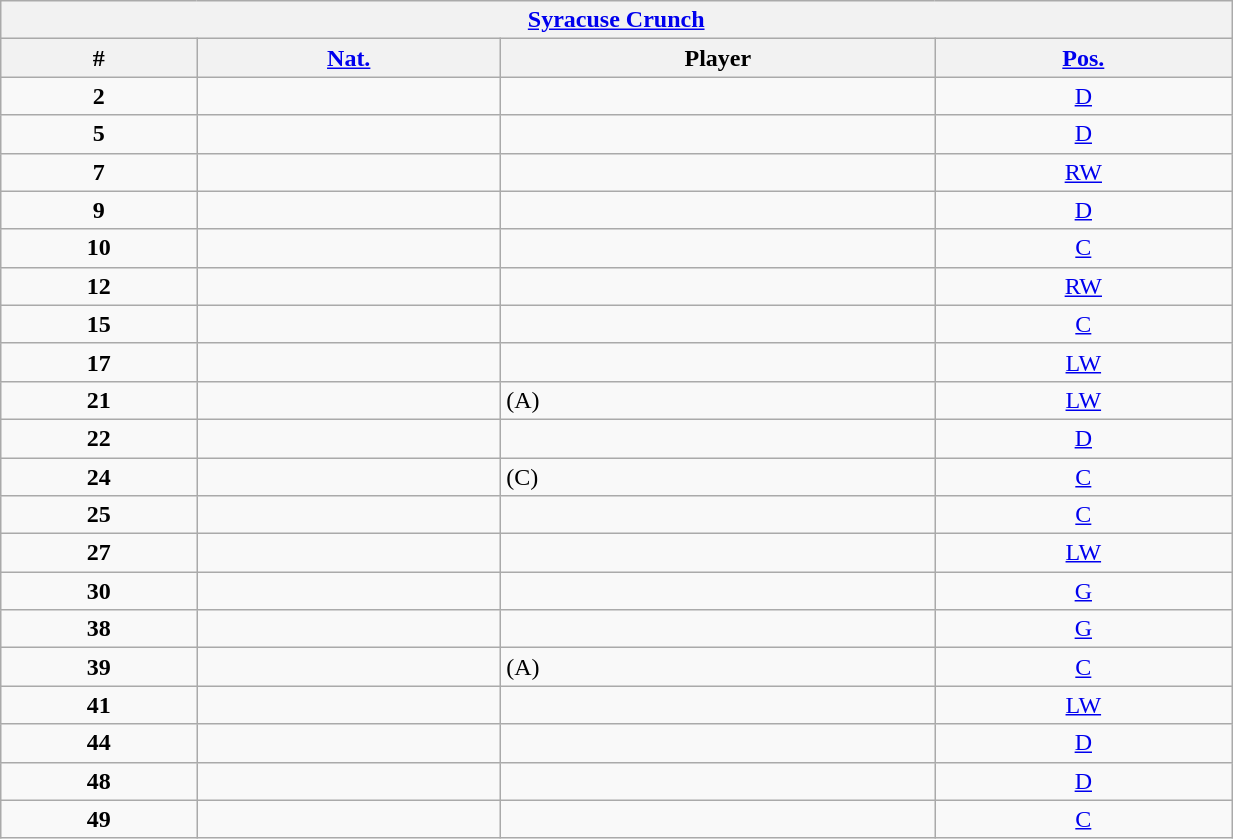<table class="wikitable sortable" style="width:65%; text-align:center;">
<tr>
<th colspan=4><a href='#'>Syracuse Crunch</a></th>
</tr>
<tr>
<th>#</th>
<th><a href='#'>Nat.</a></th>
<th>Player</th>
<th><a href='#'>Pos.</a></th>
</tr>
<tr>
<td><strong>2</strong></td>
<td align=center></td>
<td align=left></td>
<td><a href='#'>D</a></td>
</tr>
<tr>
<td><strong>5</strong></td>
<td align=center></td>
<td align=left></td>
<td><a href='#'>D</a></td>
</tr>
<tr>
<td><strong>7</strong></td>
<td align=center></td>
<td align=left></td>
<td><a href='#'>RW</a></td>
</tr>
<tr>
<td><strong>9</strong></td>
<td align=center></td>
<td align=left></td>
<td><a href='#'>D</a></td>
</tr>
<tr>
<td><strong>10</strong></td>
<td align=center></td>
<td align=left></td>
<td><a href='#'>C</a></td>
</tr>
<tr>
<td><strong>12</strong></td>
<td align=center></td>
<td align=left></td>
<td><a href='#'>RW</a></td>
</tr>
<tr>
<td><strong>15</strong></td>
<td align=center></td>
<td align=left></td>
<td><a href='#'>C</a></td>
</tr>
<tr>
<td><strong>17</strong></td>
<td align=center></td>
<td align=left></td>
<td><a href='#'>LW</a></td>
</tr>
<tr>
<td><strong>21</strong></td>
<td align=center></td>
<td align=left> (A)</td>
<td><a href='#'>LW</a></td>
</tr>
<tr>
<td><strong>22</strong></td>
<td align=center></td>
<td align=left></td>
<td><a href='#'>D</a></td>
</tr>
<tr>
<td><strong>24</strong></td>
<td align=center></td>
<td align=left> (C)</td>
<td><a href='#'>C</a></td>
</tr>
<tr>
<td><strong>25</strong></td>
<td align=center></td>
<td align=left></td>
<td><a href='#'>C</a></td>
</tr>
<tr>
<td><strong>27</strong></td>
<td align=center></td>
<td align=left></td>
<td><a href='#'>LW</a></td>
</tr>
<tr>
<td><strong>30</strong></td>
<td align=center></td>
<td align=left></td>
<td><a href='#'>G</a></td>
</tr>
<tr>
<td><strong>38</strong></td>
<td align=center></td>
<td align=left></td>
<td><a href='#'>G</a></td>
</tr>
<tr>
<td><strong>39</strong></td>
<td align=center></td>
<td align=left> (A)</td>
<td><a href='#'>C</a></td>
</tr>
<tr>
<td><strong>41</strong></td>
<td align=center></td>
<td align=left></td>
<td><a href='#'>LW</a></td>
</tr>
<tr>
<td><strong>44</strong></td>
<td align=center></td>
<td align=left></td>
<td><a href='#'>D</a></td>
</tr>
<tr>
<td><strong>48</strong></td>
<td align=center></td>
<td align=left></td>
<td><a href='#'>D</a></td>
</tr>
<tr>
<td><strong>49</strong></td>
<td align=center></td>
<td align=left></td>
<td><a href='#'>C</a></td>
</tr>
</table>
